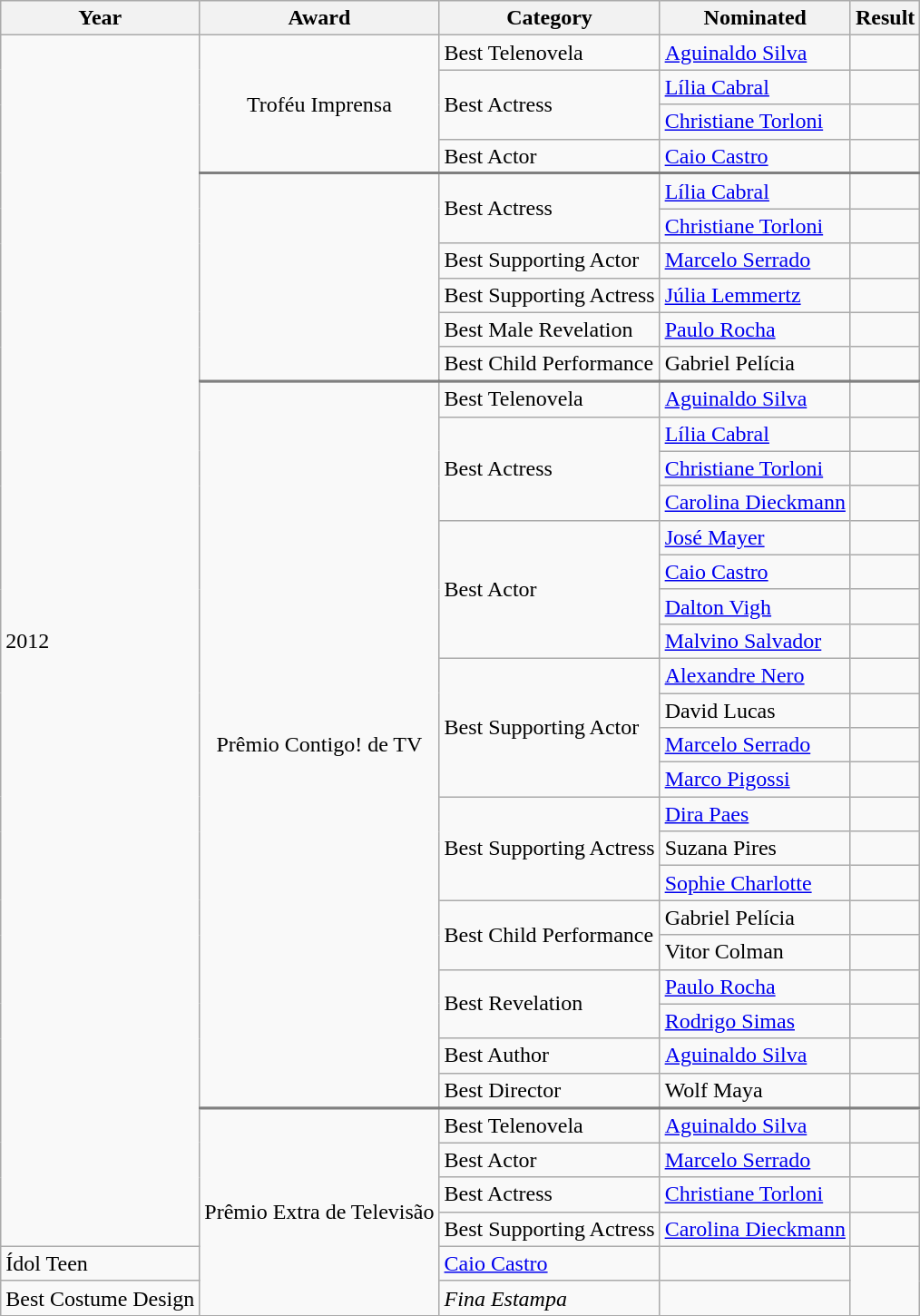<table class="wikitable">
<tr>
<th>Year</th>
<th>Award</th>
<th>Category</th>
<th>Nominated</th>
<th>Result</th>
</tr>
<tr>
<td rowspan="38">2012</td>
<td rowspan="4" style="text-align:center;">Troféu Imprensa</td>
<td>Best Telenovela</td>
<td><a href='#'>Aguinaldo Silva</a></td>
<td></td>
</tr>
<tr>
<td rowspan="2">Best Actress</td>
<td><a href='#'>Lília Cabral</a></td>
<td></td>
</tr>
<tr>
<td><a href='#'>Christiane Torloni</a></td>
<td></td>
</tr>
<tr>
<td>Best Actor</td>
<td><a href='#'>Caio Castro</a></td>
<td></td>
</tr>
<tr>
</tr>
<tr style="border-top:2px solid gray;">
<td rowspan="6"></td>
<td rowspan="2">Best Actress</td>
<td><a href='#'>Lília Cabral</a></td>
<td></td>
</tr>
<tr>
<td><a href='#'>Christiane Torloni</a></td>
<td></td>
</tr>
<tr>
<td>Best Supporting Actor</td>
<td><a href='#'>Marcelo Serrado</a></td>
<td></td>
</tr>
<tr>
<td>Best Supporting Actress</td>
<td><a href='#'>Júlia Lemmertz</a></td>
<td></td>
</tr>
<tr>
<td>Best Male Revelation</td>
<td><a href='#'>Paulo Rocha</a></td>
<td></td>
</tr>
<tr>
<td>Best Child Performance</td>
<td>Gabriel Pelícia</td>
<td></td>
</tr>
<tr>
</tr>
<tr style="border-top:2px solid gray;">
<td rowspan="21" style="text-align:center;">Prêmio Contigo! de TV</td>
<td>Best Telenovela</td>
<td><a href='#'>Aguinaldo Silva</a></td>
<td></td>
</tr>
<tr>
<td rowspan="3">Best Actress</td>
<td><a href='#'>Lília Cabral</a></td>
<td></td>
</tr>
<tr>
<td><a href='#'>Christiane Torloni</a></td>
<td></td>
</tr>
<tr>
<td><a href='#'>Carolina Dieckmann</a></td>
<td></td>
</tr>
<tr>
<td rowspan="4">Best Actor</td>
<td><a href='#'>José Mayer</a></td>
<td></td>
</tr>
<tr>
<td><a href='#'>Caio Castro</a></td>
<td></td>
</tr>
<tr>
<td><a href='#'>Dalton Vigh</a></td>
<td></td>
</tr>
<tr>
<td><a href='#'>Malvino Salvador</a></td>
<td></td>
</tr>
<tr>
<td rowspan="4">Best Supporting Actor</td>
<td><a href='#'>Alexandre Nero</a></td>
<td></td>
</tr>
<tr>
<td>David Lucas</td>
<td></td>
</tr>
<tr>
<td><a href='#'>Marcelo Serrado</a></td>
<td></td>
</tr>
<tr>
<td><a href='#'>Marco Pigossi</a></td>
<td></td>
</tr>
<tr>
<td rowspan="3">Best Supporting Actress</td>
<td><a href='#'>Dira Paes</a></td>
<td></td>
</tr>
<tr>
<td>Suzana Pires</td>
<td></td>
</tr>
<tr>
<td><a href='#'>Sophie Charlotte</a></td>
<td></td>
</tr>
<tr>
<td rowspan="2">Best Child Performance</td>
<td>Gabriel Pelícia</td>
<td></td>
</tr>
<tr>
<td>Vitor Colman</td>
<td></td>
</tr>
<tr>
<td rowspan="2">Best Revelation</td>
<td><a href='#'>Paulo Rocha</a></td>
<td></td>
</tr>
<tr>
<td><a href='#'>Rodrigo Simas</a></td>
<td></td>
</tr>
<tr>
<td>Best Author</td>
<td><a href='#'>Aguinaldo Silva</a></td>
<td></td>
</tr>
<tr>
<td>Best Director</td>
<td>Wolf Maya</td>
<td></td>
</tr>
<tr>
</tr>
<tr style="border-top:2px solid gray;">
<td rowspan="6" style="text-align:center;">Prêmio Extra de Televisão</td>
<td>Best Telenovela</td>
<td><a href='#'>Aguinaldo Silva</a></td>
<td></td>
</tr>
<tr>
<td>Best Actor</td>
<td><a href='#'>Marcelo Serrado</a></td>
<td></td>
</tr>
<tr>
<td>Best Actress</td>
<td><a href='#'>Christiane Torloni</a></td>
<td></td>
</tr>
<tr>
<td>Best Supporting Actress</td>
<td><a href='#'>Carolina Dieckmann</a></td>
<td></td>
</tr>
<tr>
<td>Ídol Teen</td>
<td><a href='#'>Caio Castro</a></td>
<td></td>
</tr>
<tr>
<td>Best Costume Design</td>
<td><em>Fina Estampa</em></td>
<td></td>
</tr>
<tr>
</tr>
</table>
